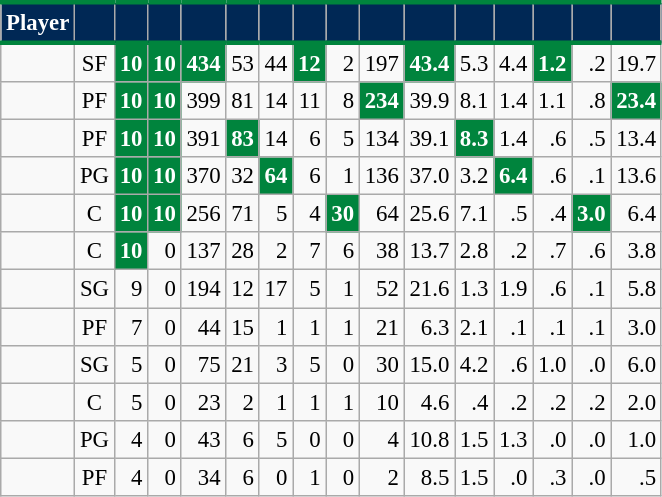<table class="wikitable sortable" style="font-size: 95%; text-align:right;">
<tr>
<th style="background:#002855; color:#FFFFFF; border-top:#00843D 3px solid; border-bottom:#00843D 3px solid;">Player</th>
<th style="background:#002855; color:#FFFFFF; border-top:#00843D 3px solid; border-bottom:#00843D 3px solid;"></th>
<th style="background:#002855; color:#FFFFFF; border-top:#00843D 3px solid; border-bottom:#00843D 3px solid;"></th>
<th style="background:#002855; color:#FFFFFF; border-top:#00843D 3px solid; border-bottom:#00843D 3px solid;"></th>
<th style="background:#002855; color:#FFFFFF; border-top:#00843D 3px solid; border-bottom:#00843D 3px solid;"></th>
<th style="background:#002855; color:#FFFFFF; border-top:#00843D 3px solid; border-bottom:#00843D 3px solid;"></th>
<th style="background:#002855; color:#FFFFFF; border-top:#00843D 3px solid; border-bottom:#00843D 3px solid;"></th>
<th style="background:#002855; color:#FFFFFF; border-top:#00843D 3px solid; border-bottom:#00843D 3px solid;"></th>
<th style="background:#002855; color:#FFFFFF; border-top:#00843D 3px solid; border-bottom:#00843D 3px solid;"></th>
<th style="background:#002855; color:#FFFFFF; border-top:#00843D 3px solid; border-bottom:#00843D 3px solid;"></th>
<th style="background:#002855; color:#FFFFFF; border-top:#00843D 3px solid; border-bottom:#00843D 3px solid;"></th>
<th style="background:#002855; color:#FFFFFF; border-top:#00843D 3px solid; border-bottom:#00843D 3px solid;"></th>
<th style="background:#002855; color:#FFFFFF; border-top:#00843D 3px solid; border-bottom:#00843D 3px solid;"></th>
<th style="background:#002855; color:#FFFFFF; border-top:#00843D 3px solid; border-bottom:#00843D 3px solid;"></th>
<th style="background:#002855; color:#FFFFFF; border-top:#00843D 3px solid; border-bottom:#00843D 3px solid;"></th>
<th style="background:#002855; color:#FFFFFF; border-top:#00843D 3px solid; border-bottom:#00843D 3px solid;"></th>
</tr>
<tr>
<td style="text-align:left;"></td>
<td style="text-align:center;">SF</td>
<td style="background:#00843D; color:#FFFFFF;"><strong>10</strong></td>
<td style="background:#00843D; color:#FFFFFF;"><strong>10</strong></td>
<td style="background:#00843D; color:#FFFFFF;"><strong>434</strong></td>
<td>53</td>
<td>44</td>
<td style="background:#00843D; color:#FFFFFF;"><strong>12</strong></td>
<td>2</td>
<td>197</td>
<td style="background:#00843D; color:#FFFFFF;"><strong>43.4</strong></td>
<td>5.3</td>
<td>4.4</td>
<td style="background:#00843D; color:#FFFFFF;"><strong>1.2</strong></td>
<td>.2</td>
<td>19.7</td>
</tr>
<tr>
<td style="text-align:left;"></td>
<td style="text-align:center;">PF</td>
<td style="background:#00843D; color:#FFFFFF;"><strong>10</strong></td>
<td style="background:#00843D; color:#FFFFFF;"><strong>10</strong></td>
<td>399</td>
<td>81</td>
<td>14</td>
<td>11</td>
<td>8</td>
<td style="background:#00843D; color:#FFFFFF;"><strong>234</strong></td>
<td>39.9</td>
<td>8.1</td>
<td>1.4</td>
<td>1.1</td>
<td>.8</td>
<td style="background:#00843D; color:#FFFFFF;"><strong>23.4</strong></td>
</tr>
<tr>
<td style="text-align:left;"></td>
<td style="text-align:center;">PF</td>
<td style="background:#00843D; color:#FFFFFF;"><strong>10</strong></td>
<td style="background:#00843D; color:#FFFFFF;"><strong>10</strong></td>
<td>391</td>
<td style="background:#00843D; color:#FFFFFF;"><strong>83</strong></td>
<td>14</td>
<td>6</td>
<td>5</td>
<td>134</td>
<td>39.1</td>
<td style="background:#00843D; color:#FFFFFF;"><strong>8.3</strong></td>
<td>1.4</td>
<td>.6</td>
<td>.5</td>
<td>13.4</td>
</tr>
<tr>
<td style="text-align:left;"></td>
<td style="text-align:center;">PG</td>
<td style="background:#00843D; color:#FFFFFF;"><strong>10</strong></td>
<td style="background:#00843D; color:#FFFFFF;"><strong>10</strong></td>
<td>370</td>
<td>32</td>
<td style="background:#00843D; color:#FFFFFF;"><strong>64</strong></td>
<td>6</td>
<td>1</td>
<td>136</td>
<td>37.0</td>
<td>3.2</td>
<td style="background:#00843D; color:#FFFFFF;"><strong>6.4</strong></td>
<td>.6</td>
<td>.1</td>
<td>13.6</td>
</tr>
<tr>
<td style="text-align:left;"></td>
<td style="text-align:center;">C</td>
<td style="background:#00843D; color:#FFFFFF;"><strong>10</strong></td>
<td style="background:#00843D; color:#FFFFFF;"><strong>10</strong></td>
<td>256</td>
<td>71</td>
<td>5</td>
<td>4</td>
<td style="background:#00843D; color:#FFFFFF;"><strong>30</strong></td>
<td>64</td>
<td>25.6</td>
<td>7.1</td>
<td>.5</td>
<td>.4</td>
<td style="background:#00843D; color:#FFFFFF;"><strong>3.0</strong></td>
<td>6.4</td>
</tr>
<tr>
<td style="text-align:left;"></td>
<td style="text-align:center;">C</td>
<td style="background:#00843D; color:#FFFFFF;"><strong>10</strong></td>
<td>0</td>
<td>137</td>
<td>28</td>
<td>2</td>
<td>7</td>
<td>6</td>
<td>38</td>
<td>13.7</td>
<td>2.8</td>
<td>.2</td>
<td>.7</td>
<td>.6</td>
<td>3.8</td>
</tr>
<tr>
<td style="text-align:left;"></td>
<td style="text-align:center;">SG</td>
<td>9</td>
<td>0</td>
<td>194</td>
<td>12</td>
<td>17</td>
<td>5</td>
<td>1</td>
<td>52</td>
<td>21.6</td>
<td>1.3</td>
<td>1.9</td>
<td>.6</td>
<td>.1</td>
<td>5.8</td>
</tr>
<tr>
<td style="text-align:left;"></td>
<td style="text-align:center;">PF</td>
<td>7</td>
<td>0</td>
<td>44</td>
<td>15</td>
<td>1</td>
<td>1</td>
<td>1</td>
<td>21</td>
<td>6.3</td>
<td>2.1</td>
<td>.1</td>
<td>.1</td>
<td>.1</td>
<td>3.0</td>
</tr>
<tr>
<td style="text-align:left;"></td>
<td style="text-align:center;">SG</td>
<td>5</td>
<td>0</td>
<td>75</td>
<td>21</td>
<td>3</td>
<td>5</td>
<td>0</td>
<td>30</td>
<td>15.0</td>
<td>4.2</td>
<td>.6</td>
<td>1.0</td>
<td>.0</td>
<td>6.0</td>
</tr>
<tr>
<td style="text-align:left;"></td>
<td style="text-align:center;">C</td>
<td>5</td>
<td>0</td>
<td>23</td>
<td>2</td>
<td>1</td>
<td>1</td>
<td>1</td>
<td>10</td>
<td>4.6</td>
<td>.4</td>
<td>.2</td>
<td>.2</td>
<td>.2</td>
<td>2.0</td>
</tr>
<tr>
<td style="text-align:left;"></td>
<td style="text-align:center;">PG</td>
<td>4</td>
<td>0</td>
<td>43</td>
<td>6</td>
<td>5</td>
<td>0</td>
<td>0</td>
<td>4</td>
<td>10.8</td>
<td>1.5</td>
<td>1.3</td>
<td>.0</td>
<td>.0</td>
<td>1.0</td>
</tr>
<tr>
<td style="text-align:left;"></td>
<td style="text-align:center;">PF</td>
<td>4</td>
<td>0</td>
<td>34</td>
<td>6</td>
<td>0</td>
<td>1</td>
<td>0</td>
<td>2</td>
<td>8.5</td>
<td>1.5</td>
<td>.0</td>
<td>.3</td>
<td>.0</td>
<td>.5</td>
</tr>
</table>
